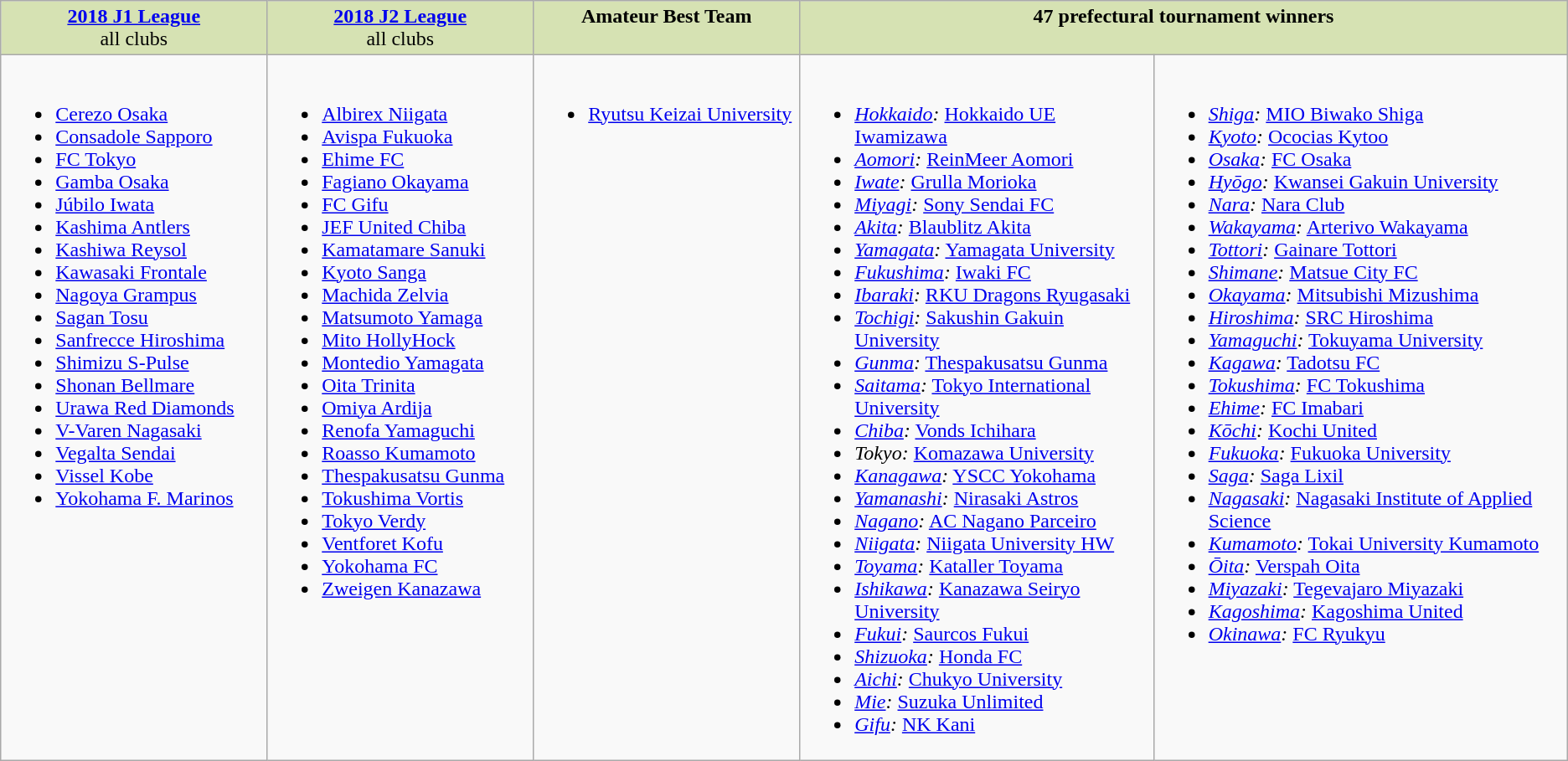<table class="wikitable">
<tr style="vertical-align:top; background:#d6e2b3; text-align:center;">
<td style="width:17%;"><strong><a href='#'>2018 J1 League</a></strong><br>all clubs</td>
<td style="width:17%;"><strong><a href='#'>2018 J2 League</a></strong><br>all clubs</td>
<td style="width:17%;"><strong>Amateur Best Team</strong></td>
<td colspan="2" style="width:49%;"><strong>47 prefectural tournament winners</strong><br></td>
</tr>
<tr valign="top">
<td><br><ul><li><a href='#'>Cerezo Osaka</a></li><li><a href='#'>Consadole Sapporo</a></li><li><a href='#'>FC Tokyo</a></li><li><a href='#'>Gamba Osaka</a></li><li><a href='#'>Júbilo Iwata</a></li><li><a href='#'>Kashima Antlers</a></li><li><a href='#'>Kashiwa Reysol</a></li><li><a href='#'>Kawasaki Frontale</a></li><li><a href='#'>Nagoya Grampus</a></li><li><a href='#'>Sagan Tosu</a></li><li><a href='#'>Sanfrecce Hiroshima</a></li><li><a href='#'>Shimizu S-Pulse</a></li><li><a href='#'>Shonan Bellmare</a></li><li><a href='#'>Urawa Red Diamonds</a></li><li><a href='#'>V-Varen Nagasaki</a></li><li><a href='#'>Vegalta Sendai</a></li><li><a href='#'>Vissel Kobe</a></li><li><a href='#'>Yokohama F. Marinos</a></li></ul></td>
<td><br><ul><li><a href='#'>Albirex Niigata</a></li><li><a href='#'>Avispa Fukuoka</a></li><li><a href='#'>Ehime FC</a></li><li><a href='#'>Fagiano Okayama</a></li><li><a href='#'>FC Gifu</a></li><li><a href='#'>JEF United Chiba</a></li><li><a href='#'>Kamatamare Sanuki</a></li><li><a href='#'>Kyoto Sanga</a></li><li><a href='#'>Machida Zelvia</a></li><li><a href='#'>Matsumoto Yamaga</a></li><li><a href='#'>Mito HollyHock</a></li><li><a href='#'>Montedio Yamagata</a></li><li><a href='#'>Oita Trinita</a></li><li><a href='#'>Omiya Ardija</a></li><li><a href='#'>Renofa Yamaguchi</a></li><li><a href='#'>Roasso Kumamoto</a></li><li><a href='#'>Thespakusatsu Gunma</a></li><li><a href='#'>Tokushima Vortis</a></li><li><a href='#'>Tokyo Verdy</a></li><li><a href='#'>Ventforet Kofu</a></li><li><a href='#'>Yokohama FC</a></li><li><a href='#'>Zweigen Kanazawa</a></li></ul></td>
<td><br><ul><li><a href='#'>Ryutsu Keizai University</a></li></ul></td>
<td><br><ul><li><em><a href='#'>Hokkaido</a>:</em> <a href='#'>Hokkaido UE Iwamizawa</a></li><li><em><a href='#'>Aomori</a>:</em> <a href='#'>ReinMeer Aomori</a></li><li><em><a href='#'>Iwate</a>:</em> <a href='#'>Grulla Morioka</a></li><li><em><a href='#'>Miyagi</a>:</em> <a href='#'>Sony Sendai FC</a></li><li><em><a href='#'>Akita</a>:</em> <a href='#'>Blaublitz Akita</a></li><li><em><a href='#'>Yamagata</a>:</em> <a href='#'>Yamagata University</a></li><li><em><a href='#'>Fukushima</a>:</em> <a href='#'>Iwaki FC</a></li><li><em><a href='#'>Ibaraki</a>:</em> <a href='#'>RKU Dragons Ryugasaki</a></li><li><em><a href='#'>Tochigi</a>:</em> <a href='#'>Sakushin Gakuin University</a></li><li><em><a href='#'>Gunma</a>:</em> <a href='#'>Thespakusatsu Gunma</a></li><li><em><a href='#'>Saitama</a>:</em> <a href='#'>Tokyo International University</a></li><li><em><a href='#'>Chiba</a>:</em> <a href='#'>Vonds Ichihara</a></li><li><em>Tokyo:</em> <a href='#'>Komazawa University</a></li><li><em><a href='#'>Kanagawa</a>:</em> <a href='#'>YSCC Yokohama</a></li><li><em><a href='#'>Yamanashi</a>:</em> <a href='#'>Nirasaki Astros</a></li><li><em><a href='#'>Nagano</a>:</em> <a href='#'>AC Nagano Parceiro</a></li><li><em><a href='#'>Niigata</a>:</em> <a href='#'>Niigata University HW</a></li><li><em><a href='#'>Toyama</a>:</em> <a href='#'>Kataller Toyama</a></li><li><em><a href='#'>Ishikawa</a>:</em> <a href='#'>Kanazawa Seiryo University</a></li><li><em><a href='#'>Fukui</a>:</em> <a href='#'>Saurcos Fukui</a></li><li><em><a href='#'>Shizuoka</a>:</em> <a href='#'>Honda FC</a></li><li><em><a href='#'>Aichi</a>:</em> <a href='#'>Chukyo University</a></li><li><em><a href='#'>Mie</a>:</em> <a href='#'>Suzuka Unlimited</a></li><li><em><a href='#'>Gifu</a>:</em> <a href='#'>NK Kani</a></li></ul></td>
<td><br><ul><li><em><a href='#'>Shiga</a>:</em> <a href='#'>MIO Biwako Shiga</a></li><li><em><a href='#'>Kyoto</a>:</em> <a href='#'>Ococias Kytoo</a></li><li><em><a href='#'>Osaka</a>:</em> <a href='#'>FC Osaka</a></li><li><em><a href='#'>Hyōgo</a>:</em> <a href='#'>Kwansei Gakuin University</a></li><li><em><a href='#'>Nara</a>:</em> <a href='#'>Nara Club</a></li><li><em><a href='#'>Wakayama</a>:</em> <a href='#'>Arterivo Wakayama</a></li><li><em><a href='#'>Tottori</a>:</em> <a href='#'>Gainare Tottori</a></li><li><em><a href='#'>Shimane</a>:</em> <a href='#'>Matsue City FC</a></li><li><em><a href='#'>Okayama</a>:</em> <a href='#'>Mitsubishi Mizushima</a></li><li><em><a href='#'>Hiroshima</a>:</em> <a href='#'>SRC Hiroshima</a></li><li><em><a href='#'>Yamaguchi</a>:</em> <a href='#'>Tokuyama University</a></li><li><em><a href='#'>Kagawa</a>:</em> <a href='#'>Tadotsu FC</a></li><li><em><a href='#'>Tokushima</a>:</em> <a href='#'>FC Tokushima</a></li><li><em><a href='#'>Ehime</a>:</em> <a href='#'>FC Imabari</a></li><li><em><a href='#'>Kōchi</a>:</em> <a href='#'>Kochi United</a></li><li><em><a href='#'>Fukuoka</a>:</em> <a href='#'>Fukuoka University</a></li><li><em><a href='#'>Saga</a>:</em> <a href='#'>Saga Lixil</a></li><li><em><a href='#'>Nagasaki</a>:</em> <a href='#'>Nagasaki Institute of Applied Science</a></li><li><em><a href='#'>Kumamoto</a>:</em> <a href='#'>Tokai University Kumamoto</a></li><li><em><a href='#'>Ōita</a>:</em> <a href='#'>Verspah Oita</a></li><li><em><a href='#'>Miyazaki</a>:</em> <a href='#'>Tegevajaro Miyazaki</a></li><li><em><a href='#'>Kagoshima</a>:</em> <a href='#'>Kagoshima United</a></li><li><em><a href='#'>Okinawa</a>:</em> <a href='#'>FC Ryukyu</a></li></ul></td>
</tr>
</table>
